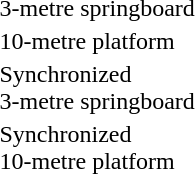<table>
<tr>
<td>3-metre springboard <br></td>
<td><strong></strong></td>
<td></td>
<td></td>
</tr>
<tr>
<td>10-metre platform <br></td>
<td><strong></strong></td>
<td></td>
<td></td>
</tr>
<tr>
<td>Synchronized<br>3-metre springboard <br></td>
<td><strong><br></strong></td>
<td><br></td>
<td><br></td>
</tr>
<tr>
<td>Synchronized<br>10-metre platform <br></td>
<td><strong><br></strong></td>
<td><br></td>
<td><br></td>
</tr>
</table>
